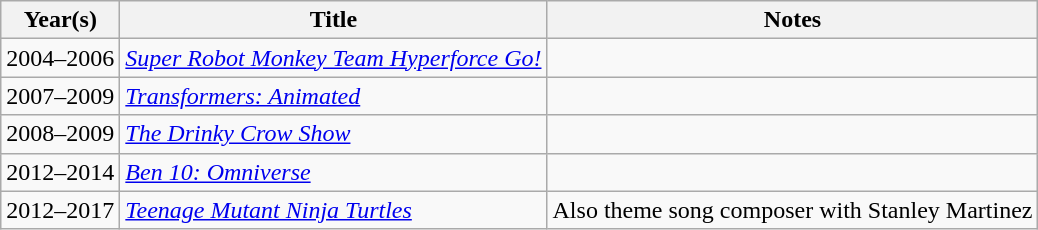<table class="wikitable sortable">
<tr>
<th>Year(s)</th>
<th>Title</th>
<th>Notes</th>
</tr>
<tr>
<td>2004–2006</td>
<td><em><a href='#'>Super Robot Monkey Team Hyperforce Go!</a></em></td>
<td></td>
</tr>
<tr>
<td>2007–2009</td>
<td><em><a href='#'>Transformers: Animated</a></em></td>
<td></td>
</tr>
<tr>
<td>2008–2009</td>
<td><em><a href='#'>The Drinky Crow Show</a></em></td>
<td></td>
</tr>
<tr>
<td>2012–2014</td>
<td><em><a href='#'>Ben 10: Omniverse</a></em></td>
<td></td>
</tr>
<tr>
<td>2012–2017</td>
<td><em><a href='#'>Teenage Mutant Ninja Turtles</a></em></td>
<td>Also theme song composer with Stanley Martinez</td>
</tr>
</table>
